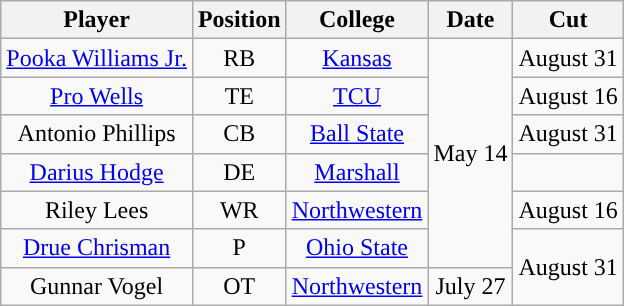<table class="wikitable" style="text-align:center">
<tr>
<th>Player</th>
<th>Position</th>
<th>College</th>
<th>Date</th>
<th>Cut</th>
</tr>
<tr>
<td><a href='#'>Pooka Williams Jr.</a></td>
<td>RB</td>
<td><a href='#'>Kansas</a></td>
<td rowspan=6>May 14</td>
<td>August 31</td>
</tr>
<tr>
<td><a href='#'>Pro Wells</a></td>
<td>TE</td>
<td><a href='#'>TCU</a></td>
<td>August 16</td>
</tr>
<tr>
<td>Antonio Phillips</td>
<td>CB</td>
<td><a href='#'>Ball State</a></td>
<td>August 31</td>
</tr>
<tr>
<td><a href='#'>Darius Hodge</a></td>
<td>DE</td>
<td><a href='#'>Marshall</a></td>
<td></td>
</tr>
<tr>
<td>Riley Lees</td>
<td>WR</td>
<td><a href='#'>Northwestern</a></td>
<td>August 16</td>
</tr>
<tr>
<td><a href='#'>Drue Chrisman</a></td>
<td>P</td>
<td><a href='#'>Ohio State</a></td>
<td rowspan="2">August 31</td>
</tr>
<tr>
<td>Gunnar Vogel</td>
<td>OT</td>
<td><a href='#'>Northwestern</a></td>
<td>July 27</td>
</tr>
</table>
